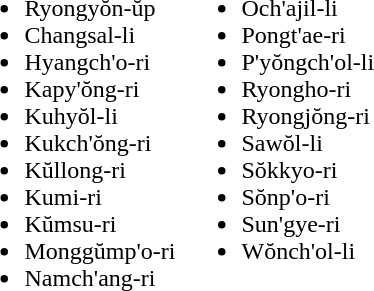<table>
<tr>
<td valign="top"><br><ul><li>Ryongyŏn-ŭp</li><li>Changsal-li</li><li>Hyangch'o-ri</li><li>Kapy'ŏng-ri</li><li>Kuhyŏl-li</li><li>Kukch'ŏng-ri</li><li>Kŭllong-ri</li><li>Kumi-ri</li><li>Kŭmsu-ri</li><li>Monggŭmp'o-ri</li><li>Namch'ang-ri</li></ul></td>
<td valign="top"><br><ul><li>Och'ajil-li</li><li>Pongt'ae-ri</li><li>P'yŏngch'ol-li</li><li>Ryongho-ri</li><li>Ryongjŏng-ri</li><li>Sawŏl-li</li><li>Sŏkkyo-ri</li><li>Sŏnp'o-ri</li><li>Sun'gye-ri</li><li>Wŏnch'ol-li</li></ul></td>
</tr>
</table>
